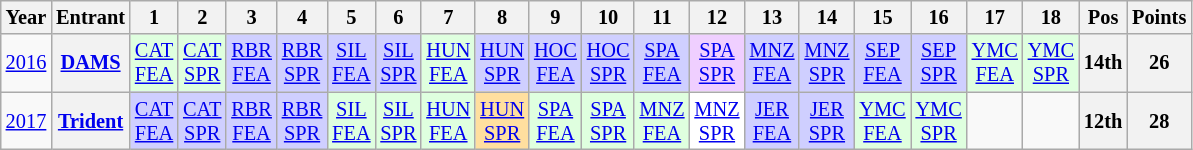<table class="wikitable" style="text-align:center; font-size:85%">
<tr>
<th>Year</th>
<th>Entrant</th>
<th>1</th>
<th>2</th>
<th>3</th>
<th>4</th>
<th>5</th>
<th>6</th>
<th>7</th>
<th>8</th>
<th>9</th>
<th>10</th>
<th>11</th>
<th>12</th>
<th>13</th>
<th>14</th>
<th>15</th>
<th>16</th>
<th>17</th>
<th>18</th>
<th>Pos</th>
<th>Points</th>
</tr>
<tr>
<td><a href='#'>2016</a></td>
<th><a href='#'>DAMS</a></th>
<td style="background:#dfffdf;"><a href='#'>CAT<br>FEA</a><br></td>
<td style="background:#dfffdf;"><a href='#'>CAT<br>SPR</a><br></td>
<td style="background:#cfcfff;"><a href='#'>RBR<br>FEA</a><br></td>
<td style="background:#cfcfff;"><a href='#'>RBR<br>SPR</a><br></td>
<td style="background:#cfcfff;"><a href='#'>SIL<br>FEA</a><br></td>
<td style="background:#cfcfff;"><a href='#'>SIL<br>SPR</a><br></td>
<td style="background:#dfffdf;"><a href='#'>HUN<br>FEA</a><br></td>
<td style="background:#cfcfff;"><a href='#'>HUN<br>SPR</a><br></td>
<td style="background:#cfcfff;"><a href='#'>HOC<br>FEA</a><br></td>
<td style="background:#cfcfff;"><a href='#'>HOC<br>SPR</a><br></td>
<td style="background:#cfcfff;"><a href='#'>SPA<br>FEA</a><br></td>
<td style="background:#efcfff;"><a href='#'>SPA<br>SPR</a><br></td>
<td style="background:#cfcfff;"><a href='#'>MNZ<br>FEA</a><br></td>
<td style="background:#cfcfff;"><a href='#'>MNZ<br>SPR</a><br></td>
<td style="background:#cfcfff;"><a href='#'>SEP<br>FEA</a><br></td>
<td style="background:#cfcfff;"><a href='#'>SEP<br>SPR</a><br></td>
<td style="background:#dfffdf;"><a href='#'>YMC<br>FEA</a><br></td>
<td style="background:#dfffdf;"><a href='#'>YMC<br>SPR</a><br></td>
<th>14th</th>
<th>26</th>
</tr>
<tr>
<td><a href='#'>2017</a></td>
<th><a href='#'>Trident</a></th>
<td style="background:#CFCFFF;"><a href='#'>CAT<br>FEA</a><br></td>
<td style="background:#CFCFFF;"><a href='#'>CAT<br>SPR</a><br></td>
<td style="background:#CFCFFF;"><a href='#'>RBR<br>FEA</a><br></td>
<td style="background:#CFCFFF;"><a href='#'>RBR<br>SPR</a><br></td>
<td style="background:#DFFFDF;"><a href='#'>SIL<br>FEA</a><br></td>
<td style="background:#DFFFDF;"><a href='#'>SIL<br>SPR</a><br></td>
<td style="background:#DFFFDF;"><a href='#'>HUN<br>FEA</a><br></td>
<td style="background:#FFDF9F;"><a href='#'>HUN<br>SPR</a><br></td>
<td style="background:#DFFFDF;"><a href='#'>SPA<br>FEA</a><br></td>
<td style="background:#DFFFDF;"><a href='#'>SPA<br>SPR</a><br></td>
<td style="background:#DFFFDF;"><a href='#'>MNZ<br>FEA</a><br></td>
<td style="background:#FFFFFF;"><a href='#'>MNZ<br>SPR</a><br></td>
<td style="background:#CFCFFF;"><a href='#'>JER<br>FEA</a><br></td>
<td style="background:#CFCFFF;"><a href='#'>JER<br>SPR</a><br></td>
<td style="background:#DFFFDF;"><a href='#'>YMC<br>FEA</a><br></td>
<td style="background:#DFFFDF;"><a href='#'>YMC<br>SPR</a><br></td>
<td></td>
<td></td>
<th>12th</th>
<th>28</th>
</tr>
</table>
